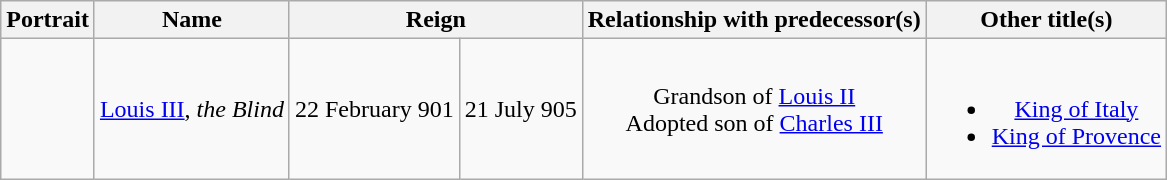<table class="wikitable" style="text-align:center">
<tr>
<th>Portrait</th>
<th>Name<br></th>
<th colspan=2>Reign</th>
<th>Relationship with predecessor(s)</th>
<th>Other title(s)</th>
</tr>
<tr>
<td></td>
<td><a href='#'>Louis III</a>, <em>the Blind</em><br></td>
<td>22 February 901</td>
<td>21 July 905</td>
<td>Grandson of <a href='#'>Louis II</a><br>Adopted son of <a href='#'>Charles III</a></td>
<td class=small><br><ul><li><a href='#'>King of Italy</a></li><li><a href='#'>King of Provence</a></li></ul></td>
</tr>
</table>
